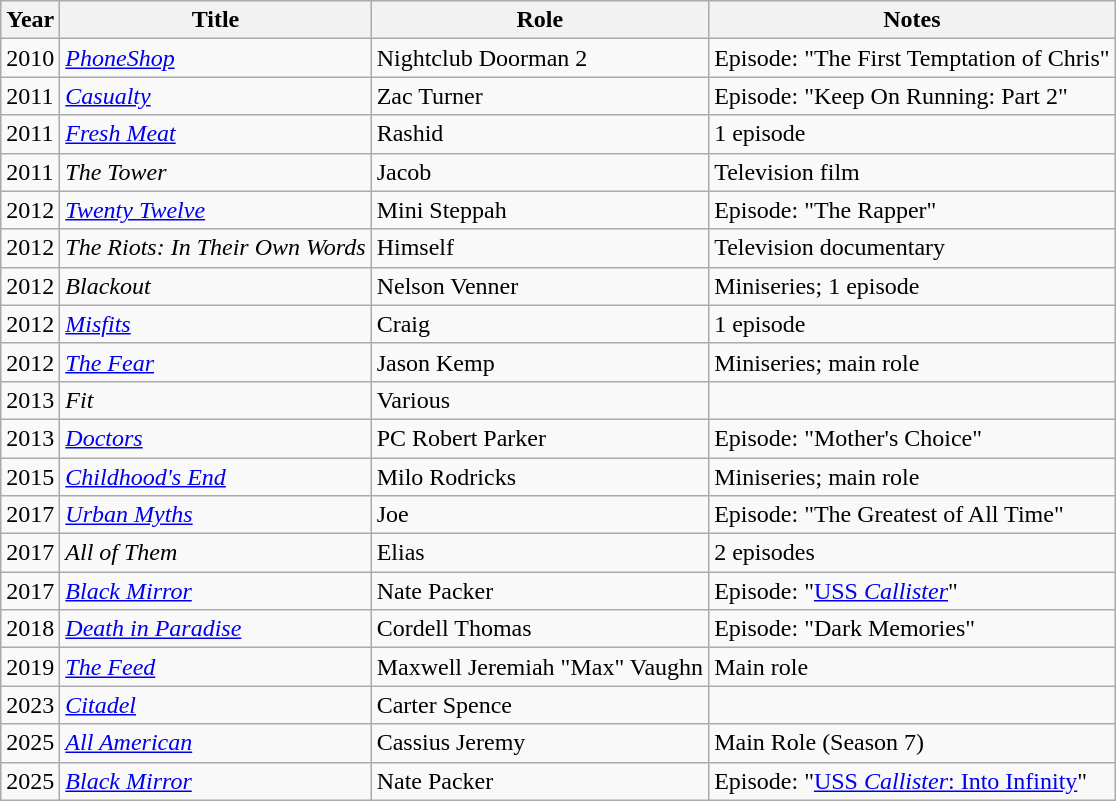<table class="wikitable sortable">
<tr>
<th>Year</th>
<th>Title</th>
<th>Role</th>
<th class="unsortable">Notes</th>
</tr>
<tr>
<td>2010</td>
<td><em><a href='#'>PhoneShop</a></em></td>
<td>Nightclub Doorman 2</td>
<td>Episode: "The First Temptation of Chris"</td>
</tr>
<tr>
<td>2011</td>
<td><em><a href='#'>Casualty</a></em></td>
<td>Zac Turner</td>
<td>Episode: "Keep On Running: Part 2"</td>
</tr>
<tr>
<td>2011</td>
<td><em><a href='#'>Fresh Meat</a></em></td>
<td>Rashid</td>
<td>1 episode</td>
</tr>
<tr>
<td>2011</td>
<td><em>The Tower</em></td>
<td>Jacob</td>
<td>Television film</td>
</tr>
<tr>
<td>2012</td>
<td><em><a href='#'>Twenty Twelve</a></em></td>
<td>Mini Steppah</td>
<td>Episode: "The Rapper"</td>
</tr>
<tr>
<td>2012</td>
<td><em>The Riots: In Their Own Words</em></td>
<td>Himself</td>
<td>Television documentary</td>
</tr>
<tr>
<td>2012</td>
<td><em>Blackout</em></td>
<td>Nelson Venner</td>
<td>Miniseries; 1 episode</td>
</tr>
<tr>
<td>2012</td>
<td><em><a href='#'>Misfits</a></em></td>
<td>Craig</td>
<td>1 episode</td>
</tr>
<tr>
<td>2012</td>
<td><em><a href='#'>The Fear</a></em></td>
<td>Jason Kemp</td>
<td>Miniseries; main role</td>
</tr>
<tr>
<td>2013</td>
<td><em>Fit</em></td>
<td>Various</td>
<td></td>
</tr>
<tr>
<td>2013</td>
<td><em><a href='#'>Doctors</a></em></td>
<td>PC Robert Parker</td>
<td>Episode: "Mother's Choice"</td>
</tr>
<tr>
<td>2015</td>
<td><em><a href='#'>Childhood's End</a></em></td>
<td>Milo Rodricks</td>
<td>Miniseries; main role</td>
</tr>
<tr>
<td>2017</td>
<td><em><a href='#'>Urban Myths</a></em></td>
<td>Joe</td>
<td>Episode: "The Greatest of All Time"</td>
</tr>
<tr>
<td>2017</td>
<td><em>All of Them</em></td>
<td>Elias</td>
<td>2 episodes</td>
</tr>
<tr>
<td>2017</td>
<td><em><a href='#'>Black Mirror</a></em></td>
<td>Nate Packer</td>
<td>Episode: "<a href='#'>USS <em>Callister</em></a>"</td>
</tr>
<tr>
<td>2018</td>
<td><em><a href='#'>Death in Paradise</a></em></td>
<td>Cordell Thomas</td>
<td>Episode: "Dark Memories"</td>
</tr>
<tr>
<td>2019</td>
<td><em><a href='#'>The Feed</a></em></td>
<td>Maxwell Jeremiah "Max" Vaughn</td>
<td>Main role</td>
</tr>
<tr>
<td>2023</td>
<td><em><a href='#'>Citadel</a></em></td>
<td>Carter Spence</td>
<td></td>
</tr>
<tr>
<td>2025</td>
<td><em><a href='#'>All American</a></em></td>
<td>Cassius Jeremy</td>
<td>Main Role (Season 7)</td>
</tr>
<tr>
<td>2025</td>
<td><em><a href='#'>Black Mirror</a></em></td>
<td>Nate Packer</td>
<td>Episode: "<a href='#'>USS <em>Callister</em>: Into Infinity</a>"</td>
</tr>
</table>
